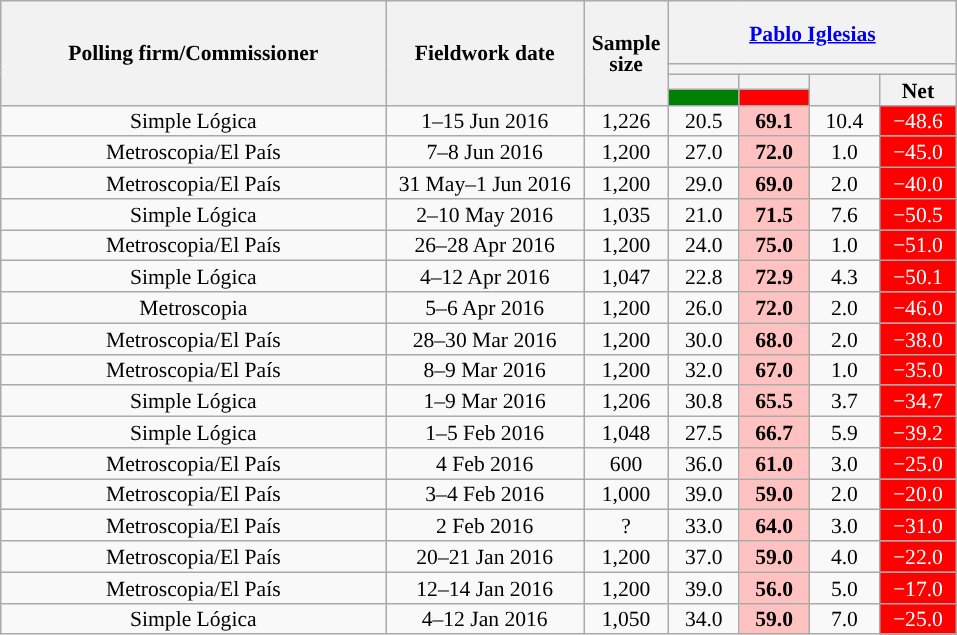<table class="wikitable collapsible collapsed" style="text-align:center; font-size:90%; line-height:14px;">
<tr style="height:42px;">
<th style="width:250px;" rowspan="4">Polling firm/Commissioner</th>
<th style="width:125px;" rowspan="4">Fieldwork date</th>
<th style="width:50px;" rowspan="4">Sample size</th>
<th style="width:185px;" colspan="4"><a href='#'>Pablo Iglesias</a><br></th>
</tr>
<tr>
<th colspan="4" style="background:"></th>
</tr>
<tr>
<th style="width:30px;"></th>
<th style="width:30px;"></th>
<th style="width:30px;" rowspan="2"></th>
<th style="width:30px;" rowspan="2">Net</th>
</tr>
<tr>
<th style="color:inherit;background:#008000;"></th>
<th style="color:inherit;background:#FF0000;"></th>
</tr>
<tr>
<td>Simple Lógica</td>
<td>1–15 Jun 2016</td>
<td>1,226</td>
<td>20.5</td>
<td style="background:#FFC2C1;"><strong>69.1</strong></td>
<td>10.4</td>
<td style="background:#FF0000; color:white;">−48.6</td>
</tr>
<tr>
<td>Metroscopia/El País</td>
<td>7–8 Jun 2016</td>
<td>1,200</td>
<td>27.0</td>
<td style="background:#FFC2C1;"><strong>72.0</strong></td>
<td>1.0</td>
<td style="background:#FF0000; color:white;">−45.0</td>
</tr>
<tr>
<td>Metroscopia/El País</td>
<td>31 May–1 Jun 2016</td>
<td>1,200</td>
<td>29.0</td>
<td style="background:#FFC2C1;"><strong>69.0</strong></td>
<td>2.0</td>
<td style="background:#FF0000; color:white;">−40.0</td>
</tr>
<tr>
<td>Simple Lógica</td>
<td>2–10 May 2016</td>
<td>1,035</td>
<td>21.0</td>
<td style="background:#FFC2C1;"><strong>71.5</strong></td>
<td>7.6</td>
<td style="background:#FF0000; color:white;">−50.5</td>
</tr>
<tr>
<td>Metroscopia/El País</td>
<td>26–28 Apr 2016</td>
<td>1,200</td>
<td>24.0</td>
<td style="background:#FFC2C1;"><strong>75.0</strong></td>
<td>1.0</td>
<td style="background:#FF0000; color:white;">−51.0</td>
</tr>
<tr>
<td>Simple Lógica</td>
<td>4–12 Apr 2016</td>
<td>1,047</td>
<td>22.8</td>
<td style="background:#FFC2C1;"><strong>72.9</strong></td>
<td>4.3</td>
<td style="background:#FF0000; color:white;">−50.1</td>
</tr>
<tr>
<td>Metroscopia</td>
<td>5–6 Apr 2016</td>
<td>1,200</td>
<td>26.0</td>
<td style="background:#FFC2C1;"><strong>72.0</strong></td>
<td>2.0</td>
<td style="background:#FF0000; color:white;">−46.0</td>
</tr>
<tr>
<td>Metroscopia/El País</td>
<td>28–30 Mar 2016</td>
<td>1,200</td>
<td>30.0</td>
<td style="background:#FFC2C1;"><strong>68.0</strong></td>
<td>2.0</td>
<td style="background:#FF0000; color:white;">−38.0</td>
</tr>
<tr>
<td>Metroscopia/El País</td>
<td>8–9 Mar 2016</td>
<td>1,200</td>
<td>32.0</td>
<td style="background:#FFC2C1;"><strong>67.0</strong></td>
<td>1.0</td>
<td style="background:#FF0000; color:white;">−35.0</td>
</tr>
<tr>
<td>Simple Lógica</td>
<td>1–9 Mar 2016</td>
<td>1,206</td>
<td>30.8</td>
<td style="background:#FFC2C1;"><strong>65.5</strong></td>
<td>3.7</td>
<td style="background:#FF0000; color:white;">−34.7</td>
</tr>
<tr>
<td>Simple Lógica</td>
<td>1–5 Feb 2016</td>
<td>1,048</td>
<td>27.5</td>
<td style="background:#FFC2C1;"><strong>66.7</strong></td>
<td>5.9</td>
<td style="background:#FF0000; color:white;">−39.2</td>
</tr>
<tr>
<td>Metroscopia/El País</td>
<td>4 Feb 2016</td>
<td>600</td>
<td>36.0</td>
<td style="background:#FFC2C1;"><strong>61.0</strong></td>
<td>3.0</td>
<td style="background:#FF0000; color:white;">−25.0</td>
</tr>
<tr>
<td>Metroscopia/El País</td>
<td>3–4 Feb 2016</td>
<td>1,000</td>
<td>39.0</td>
<td style="background:#FFC2C1;"><strong>59.0</strong></td>
<td>2.0</td>
<td style="background:#FF0000; color:white;">−20.0</td>
</tr>
<tr>
<td>Metroscopia/El País</td>
<td>2 Feb 2016</td>
<td>?</td>
<td>33.0</td>
<td style="background:#FFC2C1;"><strong>64.0</strong></td>
<td>3.0</td>
<td style="background:#FF0000; color:white;">−31.0</td>
</tr>
<tr>
<td>Metroscopia/El País</td>
<td>20–21 Jan 2016</td>
<td>1,200</td>
<td>37.0</td>
<td style="background:#FFC2C1;"><strong>59.0</strong></td>
<td>4.0</td>
<td style="background:#FF0000; color:white;">−22.0</td>
</tr>
<tr>
<td>Metroscopia/El País</td>
<td>12–14 Jan 2016</td>
<td>1,200</td>
<td>39.0</td>
<td style="background:#FFC2C1;"><strong>56.0</strong></td>
<td>5.0</td>
<td style="background:#FF0000; color:white;">−17.0</td>
</tr>
<tr>
<td>Simple Lógica</td>
<td>4–12 Jan 2016</td>
<td>1,050</td>
<td>34.0</td>
<td style="background:#FFC2C1;"><strong>59.0</strong></td>
<td>7.0</td>
<td style="background:#FF0000; color:white;">−25.0</td>
</tr>
</table>
